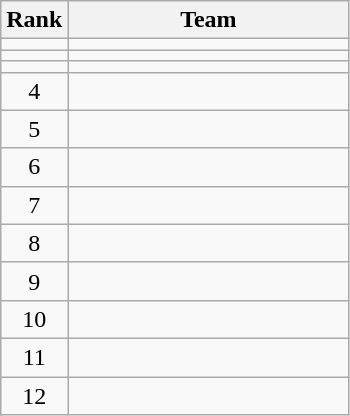<table class=wikitable style="text-align:center;">
<tr>
<th>Rank</th>
<th width=180>Team</th>
</tr>
<tr>
<td></td>
<td align=left></td>
</tr>
<tr>
<td></td>
<td align=left></td>
</tr>
<tr>
<td></td>
<td align=left></td>
</tr>
<tr>
<td>4</td>
<td align=left></td>
</tr>
<tr>
<td>5</td>
<td align=left></td>
</tr>
<tr>
<td>6</td>
<td align=left></td>
</tr>
<tr>
<td>7</td>
<td align=left></td>
</tr>
<tr>
<td>8</td>
<td align=left></td>
</tr>
<tr>
<td>9</td>
<td align=left></td>
</tr>
<tr>
<td>10</td>
<td align=left></td>
</tr>
<tr>
<td>11</td>
<td align=left></td>
</tr>
<tr>
<td>12</td>
<td align=left></td>
</tr>
</table>
